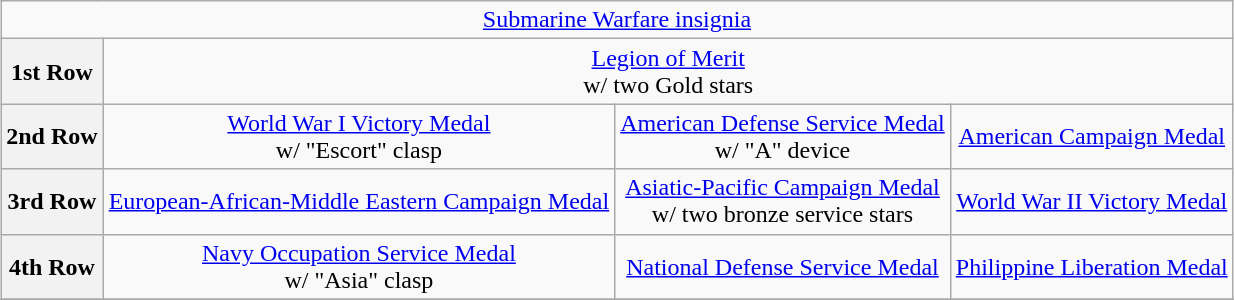<table class="wikitable" style="margin:1em auto; text-align:center;">
<tr>
<td colspan="14"><a href='#'>Submarine Warfare insignia</a></td>
</tr>
<tr>
<th>1st Row</th>
<td colspan="12"><a href='#'>Legion of Merit</a> <br>w/ two Gold stars</td>
</tr>
<tr>
<th>2nd Row</th>
<td colspan="4"><a href='#'>World War I Victory Medal</a> <br>w/ "Escort" clasp</td>
<td colspan="4"><a href='#'>American Defense Service Medal</a> <br>w/ "A" device</td>
<td colspan="4"><a href='#'>American Campaign Medal</a></td>
</tr>
<tr>
<th>3rd Row</th>
<td colspan="4"><a href='#'>European-African-Middle Eastern Campaign Medal</a></td>
<td colspan="4"><a href='#'>Asiatic-Pacific Campaign Medal</a> <br>w/ two bronze service stars</td>
<td colspan="4"><a href='#'>World War II Victory Medal</a></td>
</tr>
<tr>
<th>4th Row</th>
<td colspan="4"><a href='#'>Navy Occupation Service Medal</a> <br>w/ "Asia" clasp</td>
<td colspan="4"><a href='#'>National Defense Service Medal</a></td>
<td colspan="4"><a href='#'>Philippine Liberation Medal</a></td>
</tr>
<tr>
</tr>
</table>
